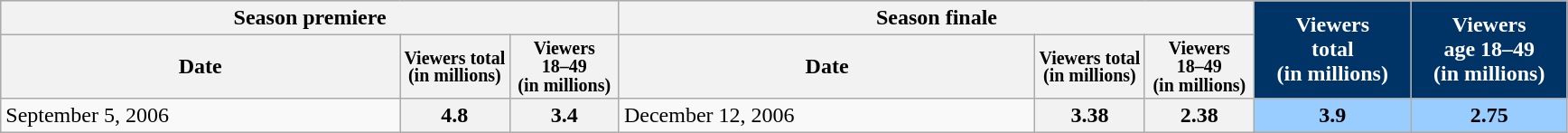<table class="wikitable">
<tr style="background:#e0e0e0;">
<th colspan="3">Season premiere</th>
<th colspan="3">Season finale</th>
<th rowspan="2"  style="width:10%; background:#036; color:white;">Viewers<br>total<br>(in millions)</th>
<th rowspan="2"  style="width:10%; background:#036; color:white;">Viewers<br>age 18–49<br>(in millions)</th>
</tr>
<tr style="background:#e0e0e0;">
<th>Date</th>
<th span style="width:7%; font-size:smaller; font-weight:bold; line-height:100%;">Viewers total<br>(in millions)</th>
<th span style="width:7%; font-size:smaller; font-weight:bold; line-height:100%;">Viewers<br>18–49<br>(in millions)</th>
<th>Date</th>
<th span style="width:7%; font-size:smaller; font-weight:bold; line-height:100%;">Viewers total<br>(in millions)</th>
<th span style="width:7%; font-size:smaller; font-weight:bold; line-height:100%;">Viewers<br>18–49<br>(in millions)</th>
</tr>
<tr style="background:#f9f9f9;">
<td>September 5, 2006</td>
<th style="text-align:center;font-weight:normal;"><strong>4.8</strong></th>
<th style="text-align:center;font-weight:normal;"><strong>3.4</strong></th>
<td>December 12, 2006</td>
<th style="text-align:center;font-weight:normal;"><strong>3.38</strong></th>
<th style="text-align:center;font-weight:normal;"><strong>2.38</strong></th>
<th style="background:#9cf;text-align:center;font-weight:normal;"><strong>3.9</strong></th>
<th style="background:#9cf;text-align:center;font-weight:normal;"><strong>2.75</strong></th>
</tr>
</table>
